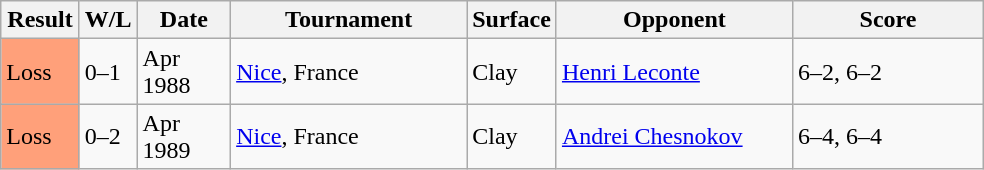<table class="sortable wikitable">
<tr>
<th style="width:45px">Result</th>
<th style="width:30px" class="unsortable">W/L</th>
<th style="width:55px">Date</th>
<th style="width:150px">Tournament</th>
<th style="width:50px">Surface</th>
<th style="width:150px">Opponent</th>
<th style="width:120px" class="unsortable">Score</th>
</tr>
<tr>
<td style="background:#ffa07a;">Loss</td>
<td>0–1</td>
<td>Apr 1988</td>
<td><a href='#'>Nice</a>, France</td>
<td>Clay</td>
<td> <a href='#'>Henri Leconte</a></td>
<td>6–2, 6–2</td>
</tr>
<tr>
<td style="background:#ffa07a;">Loss</td>
<td>0–2</td>
<td>Apr 1989</td>
<td><a href='#'>Nice</a>, France</td>
<td>Clay</td>
<td> <a href='#'>Andrei Chesnokov</a></td>
<td>6–4, 6–4</td>
</tr>
</table>
